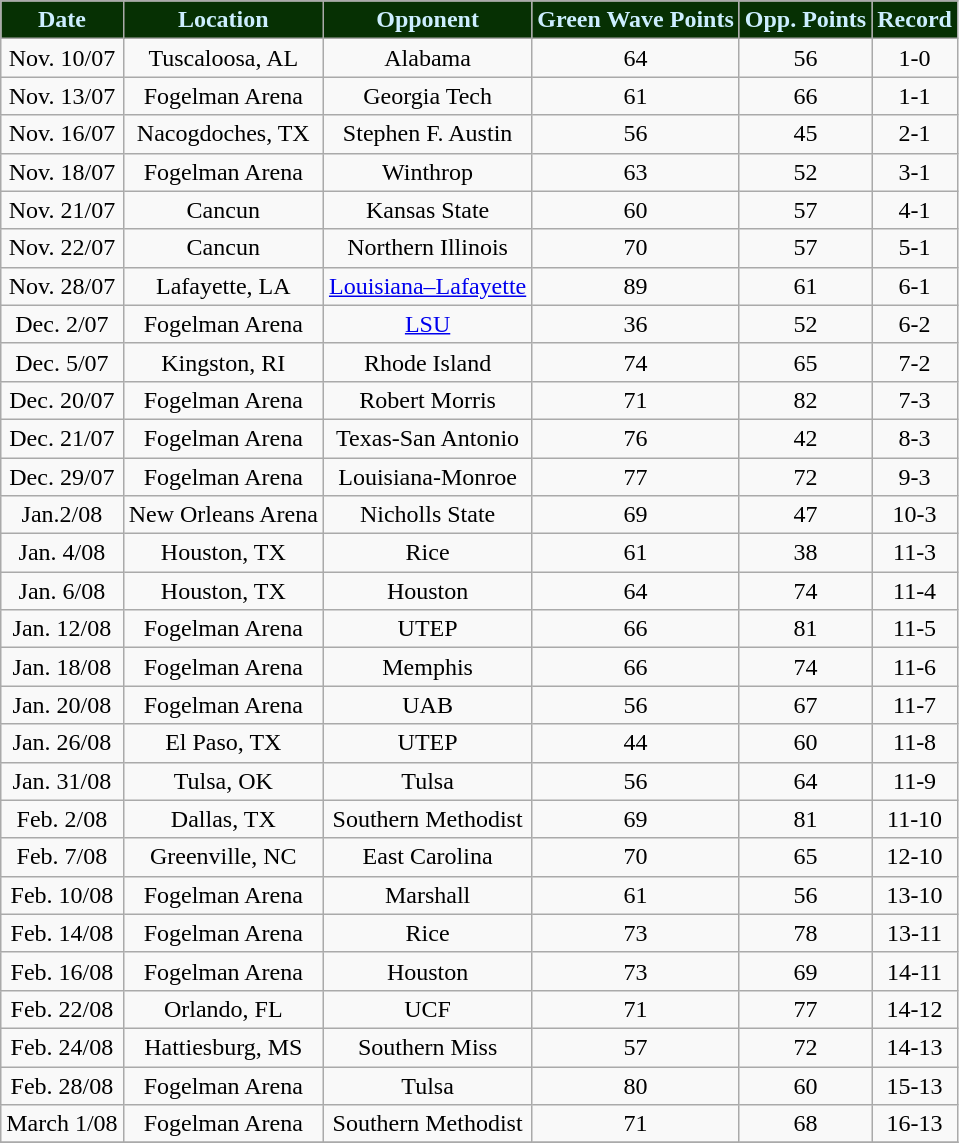<table class="wikitable" style="text-align:center">
<tr>
<th style="background:#063003;color:#CCEEFF;">Date</th>
<th style="background:#063003;color:#CCEEFF;">Location</th>
<th style="background:#063003;color:#CCEEFF;">Opponent</th>
<th style="background:#063003;color:#CCEEFF;">Green Wave Points</th>
<th style="background:#063003;color:#CCEEFF;">Opp. Points</th>
<th style="background:#063003;color:#CCEEFF;">Record</th>
</tr>
<tr>
<td>Nov. 10/07</td>
<td>Tuscaloosa, AL</td>
<td>Alabama</td>
<td>64</td>
<td>56</td>
<td>1-0</td>
</tr>
<tr>
<td>Nov. 13/07</td>
<td>Fogelman Arena</td>
<td>Georgia Tech</td>
<td>61</td>
<td>66</td>
<td>1-1</td>
</tr>
<tr>
<td>Nov. 16/07</td>
<td>Nacogdoches, TX</td>
<td>Stephen F. Austin</td>
<td>56</td>
<td>45</td>
<td>2-1</td>
</tr>
<tr>
<td>Nov. 18/07</td>
<td>Fogelman Arena</td>
<td>Winthrop</td>
<td>63</td>
<td>52</td>
<td>3-1</td>
</tr>
<tr>
<td>Nov. 21/07</td>
<td>Cancun</td>
<td>Kansas State</td>
<td>60</td>
<td>57</td>
<td>4-1</td>
</tr>
<tr>
<td>Nov. 22/07</td>
<td>Cancun</td>
<td>Northern Illinois</td>
<td>70</td>
<td>57</td>
<td>5-1</td>
</tr>
<tr>
<td>Nov. 28/07</td>
<td>Lafayette, LA</td>
<td><a href='#'>Louisiana–Lafayette</a></td>
<td>89</td>
<td>61</td>
<td>6-1</td>
</tr>
<tr>
<td>Dec. 2/07</td>
<td>Fogelman Arena</td>
<td><a href='#'>LSU</a></td>
<td>36</td>
<td>52</td>
<td>6-2</td>
</tr>
<tr>
<td>Dec. 5/07</td>
<td>Kingston, RI</td>
<td>Rhode Island</td>
<td>74</td>
<td>65</td>
<td>7-2</td>
</tr>
<tr>
<td>Dec. 20/07</td>
<td>Fogelman Arena</td>
<td>Robert Morris</td>
<td>71</td>
<td>82</td>
<td>7-3</td>
</tr>
<tr>
<td>Dec. 21/07</td>
<td>Fogelman Arena</td>
<td>Texas-San Antonio</td>
<td>76</td>
<td>42</td>
<td>8-3</td>
</tr>
<tr>
<td>Dec. 29/07</td>
<td>Fogelman Arena</td>
<td>Louisiana-Monroe</td>
<td>77</td>
<td>72</td>
<td>9-3</td>
</tr>
<tr>
<td>Jan.2/08</td>
<td>New Orleans Arena</td>
<td>Nicholls State</td>
<td>69</td>
<td>47</td>
<td>10-3</td>
</tr>
<tr>
<td>Jan. 4/08</td>
<td>Houston, TX</td>
<td>Rice</td>
<td>61</td>
<td>38</td>
<td>11-3</td>
</tr>
<tr>
<td>Jan. 6/08</td>
<td>Houston, TX</td>
<td>Houston</td>
<td>64</td>
<td>74</td>
<td>11-4</td>
</tr>
<tr>
<td>Jan. 12/08</td>
<td>Fogelman Arena</td>
<td>UTEP</td>
<td>66</td>
<td>81</td>
<td>11-5</td>
</tr>
<tr>
<td>Jan. 18/08</td>
<td>Fogelman Arena</td>
<td>Memphis</td>
<td>66</td>
<td>74</td>
<td>11-6</td>
</tr>
<tr>
<td>Jan. 20/08</td>
<td>Fogelman Arena</td>
<td>UAB</td>
<td>56</td>
<td>67</td>
<td>11-7</td>
</tr>
<tr>
<td>Jan. 26/08</td>
<td>El Paso, TX</td>
<td>UTEP</td>
<td>44</td>
<td>60</td>
<td>11-8</td>
</tr>
<tr>
<td>Jan. 31/08</td>
<td>Tulsa, OK</td>
<td>Tulsa</td>
<td>56</td>
<td>64</td>
<td>11-9</td>
</tr>
<tr>
<td>Feb. 2/08</td>
<td>Dallas, TX</td>
<td>Southern Methodist</td>
<td>69</td>
<td>81</td>
<td>11-10</td>
</tr>
<tr>
<td>Feb. 7/08</td>
<td>Greenville, NC</td>
<td>East Carolina</td>
<td>70</td>
<td>65</td>
<td>12-10</td>
</tr>
<tr>
<td>Feb. 10/08</td>
<td>Fogelman Arena</td>
<td>Marshall</td>
<td>61</td>
<td>56</td>
<td>13-10</td>
</tr>
<tr>
<td>Feb. 14/08</td>
<td>Fogelman Arena</td>
<td>Rice</td>
<td>73</td>
<td>78</td>
<td>13-11</td>
</tr>
<tr>
<td>Feb. 16/08</td>
<td>Fogelman Arena</td>
<td>Houston</td>
<td>73</td>
<td>69</td>
<td>14-11</td>
</tr>
<tr>
<td>Feb. 22/08</td>
<td>Orlando, FL</td>
<td>UCF</td>
<td>71</td>
<td>77</td>
<td>14-12</td>
</tr>
<tr>
<td>Feb. 24/08</td>
<td>Hattiesburg, MS</td>
<td>Southern Miss</td>
<td>57</td>
<td>72</td>
<td>14-13</td>
</tr>
<tr>
<td>Feb. 28/08</td>
<td>Fogelman Arena</td>
<td>Tulsa</td>
<td>80</td>
<td>60</td>
<td>15-13</td>
</tr>
<tr>
<td>March 1/08</td>
<td>Fogelman Arena</td>
<td>Southern Methodist</td>
<td>71</td>
<td>68</td>
<td>16-13</td>
</tr>
<tr>
</tr>
</table>
